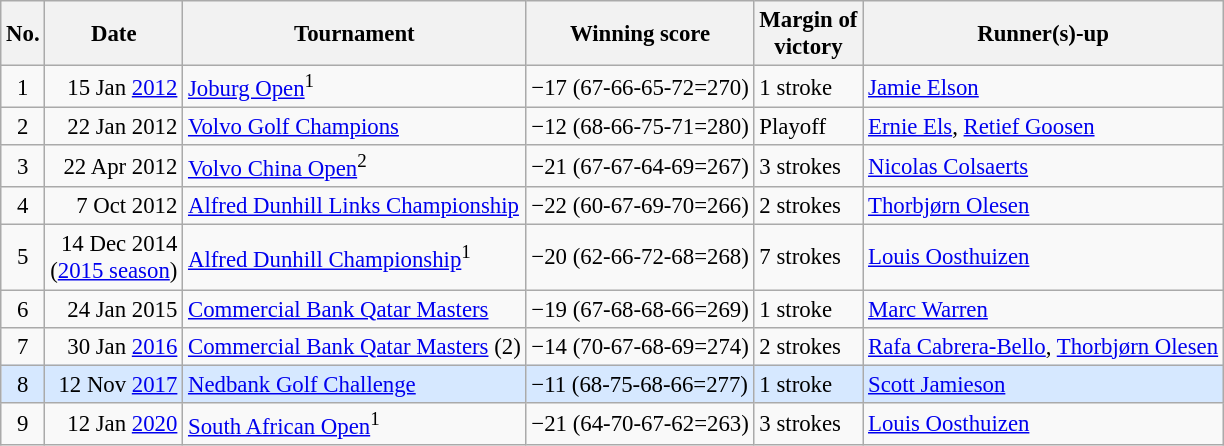<table class="wikitable" style="font-size:95%;">
<tr>
<th>No.</th>
<th>Date</th>
<th>Tournament</th>
<th>Winning score</th>
<th>Margin of<br>victory</th>
<th>Runner(s)-up</th>
</tr>
<tr>
<td align=center>1</td>
<td align=right>15 Jan <a href='#'>2012</a></td>
<td><a href='#'>Joburg Open</a><sup>1</sup></td>
<td>−17 (67-66-65-72=270)</td>
<td>1 stroke</td>
<td> <a href='#'>Jamie Elson</a></td>
</tr>
<tr>
<td align=center>2</td>
<td align=right>22 Jan 2012</td>
<td><a href='#'>Volvo Golf Champions</a></td>
<td>−12 (68-66-75-71=280)</td>
<td>Playoff</td>
<td> <a href='#'>Ernie Els</a>,  <a href='#'>Retief Goosen</a></td>
</tr>
<tr>
<td align=center>3</td>
<td align=right>22 Apr 2012</td>
<td><a href='#'>Volvo China Open</a><sup>2</sup></td>
<td>−21 (67-67-64-69=267)</td>
<td>3 strokes</td>
<td> <a href='#'>Nicolas Colsaerts</a></td>
</tr>
<tr>
<td align=center>4</td>
<td align=right>7 Oct 2012</td>
<td><a href='#'>Alfred Dunhill Links Championship</a></td>
<td>−22 (60-67-69-70=266)</td>
<td>2 strokes</td>
<td> <a href='#'>Thorbjørn Olesen</a></td>
</tr>
<tr>
<td align=center>5</td>
<td align=right>14 Dec 2014<br>(<a href='#'>2015 season</a>)</td>
<td><a href='#'>Alfred Dunhill Championship</a><sup>1</sup></td>
<td>−20 (62-66-72-68=268)</td>
<td>7 strokes</td>
<td> <a href='#'>Louis Oosthuizen</a></td>
</tr>
<tr>
<td align=center>6</td>
<td align=right>24 Jan 2015</td>
<td><a href='#'>Commercial Bank Qatar Masters</a></td>
<td>−19 (67-68-68-66=269)</td>
<td>1 stroke</td>
<td> <a href='#'>Marc Warren</a></td>
</tr>
<tr>
<td align=center>7</td>
<td align=right>30 Jan <a href='#'>2016</a></td>
<td><a href='#'>Commercial Bank Qatar Masters</a> (2)</td>
<td>−14 (70-67-68-69=274)</td>
<td>2 strokes</td>
<td> <a href='#'>Rafa Cabrera-Bello</a>,  <a href='#'>Thorbjørn Olesen</a></td>
</tr>
<tr style="background:#D6E8FF;">
<td align=center>8</td>
<td align=right>12 Nov <a href='#'>2017</a></td>
<td><a href='#'>Nedbank Golf Challenge</a></td>
<td>−11 (68-75-68-66=277)</td>
<td>1 stroke</td>
<td> <a href='#'>Scott Jamieson</a></td>
</tr>
<tr>
<td align=center>9</td>
<td align=right>12 Jan <a href='#'>2020</a></td>
<td><a href='#'>South African Open</a><sup>1</sup></td>
<td>−21 (64-70-67-62=263)</td>
<td>3 strokes</td>
<td> <a href='#'>Louis Oosthuizen</a></td>
</tr>
</table>
